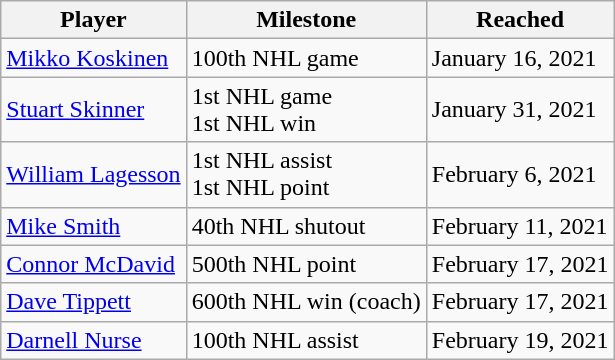<table class="wikitable">
<tr>
<th>Player</th>
<th>Milestone</th>
<th data-sort-type="date">Reached</th>
</tr>
<tr>
<td><a href='#'>Mikko Koskinen</a></td>
<td>100th NHL game</td>
<td>January 16, 2021</td>
</tr>
<tr>
<td><a href='#'>Stuart Skinner</a></td>
<td>1st NHL game<br>1st NHL win</td>
<td>January 31, 2021</td>
</tr>
<tr>
<td><a href='#'>William Lagesson</a></td>
<td>1st NHL assist<br>1st NHL point</td>
<td>February 6, 2021</td>
</tr>
<tr>
<td><a href='#'>Mike Smith</a></td>
<td>40th NHL shutout</td>
<td>February 11, 2021</td>
</tr>
<tr>
<td><a href='#'>Connor McDavid</a></td>
<td>500th NHL point</td>
<td>February 17, 2021</td>
</tr>
<tr>
<td><a href='#'>Dave Tippett</a></td>
<td>600th NHL win (coach)</td>
<td>February 17, 2021</td>
</tr>
<tr>
<td><a href='#'>Darnell Nurse</a></td>
<td>100th NHL assist</td>
<td>February 19, 2021</td>
</tr>
</table>
